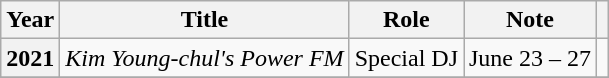<table class="wikitable plainrowheaders sortable nowrap">
<tr>
<th scope="col">Year</th>
<th scope="col">Title</th>
<th scope="col">Role</th>
<th scope="col">Note</th>
<th scope="col" class="unsortable"></th>
</tr>
<tr>
<th scope="row">2021</th>
<td><em>Kim Young-chul's Power FM</em></td>
<td>Special DJ</td>
<td>June 23 – 27</td>
<td></td>
</tr>
<tr>
</tr>
</table>
